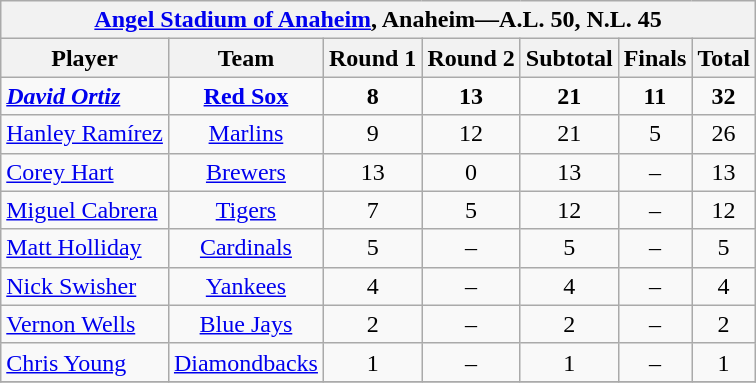<table class="wikitable" style="font-size: 100%; text-align:center;">
<tr>
<th colspan="7"><a href='#'>Angel Stadium of Anaheim</a>, Anaheim—A.L. 50, N.L. 45</th>
</tr>
<tr>
<th>Player</th>
<th>Team</th>
<th>Round 1</th>
<th>Round 2</th>
<th>Subtotal</th>
<th>Finals</th>
<th>Total</th>
</tr>
<tr>
<td align="left"><strong><em><a href='#'>David Ortiz</a></em></strong></td>
<td><strong><a href='#'>Red Sox</a></strong></td>
<td><strong> 8 </strong></td>
<td><strong> 13 </strong></td>
<td><strong> 21 </strong></td>
<td><strong> 11 </strong></td>
<td><strong> 32 </strong></td>
</tr>
<tr>
<td align="left"><a href='#'>Hanley Ramírez</a></td>
<td><a href='#'>Marlins</a></td>
<td>9</td>
<td>12</td>
<td>21</td>
<td>5</td>
<td>26</td>
</tr>
<tr>
<td align="left"><a href='#'>Corey Hart</a></td>
<td><a href='#'>Brewers</a></td>
<td>13</td>
<td>0</td>
<td>13</td>
<td>–</td>
<td>13</td>
</tr>
<tr>
<td align="left"><a href='#'>Miguel Cabrera</a></td>
<td><a href='#'>Tigers</a></td>
<td>7</td>
<td>5</td>
<td>12</td>
<td>–</td>
<td>12</td>
</tr>
<tr>
<td align="left"><a href='#'>Matt Holliday</a></td>
<td><a href='#'>Cardinals</a></td>
<td>5</td>
<td>–</td>
<td>5</td>
<td>–</td>
<td>5</td>
</tr>
<tr>
<td align="left"><a href='#'>Nick Swisher</a></td>
<td><a href='#'>Yankees</a></td>
<td>4</td>
<td>–</td>
<td>4</td>
<td>–</td>
<td>4</td>
</tr>
<tr>
<td align="left"><a href='#'>Vernon Wells</a></td>
<td><a href='#'>Blue Jays</a></td>
<td>2</td>
<td>–</td>
<td>2</td>
<td>–</td>
<td>2</td>
</tr>
<tr>
<td align="left"><a href='#'>Chris Young</a></td>
<td><a href='#'>Diamondbacks</a></td>
<td>1</td>
<td>–</td>
<td>1</td>
<td>–</td>
<td>1</td>
</tr>
<tr>
</tr>
</table>
